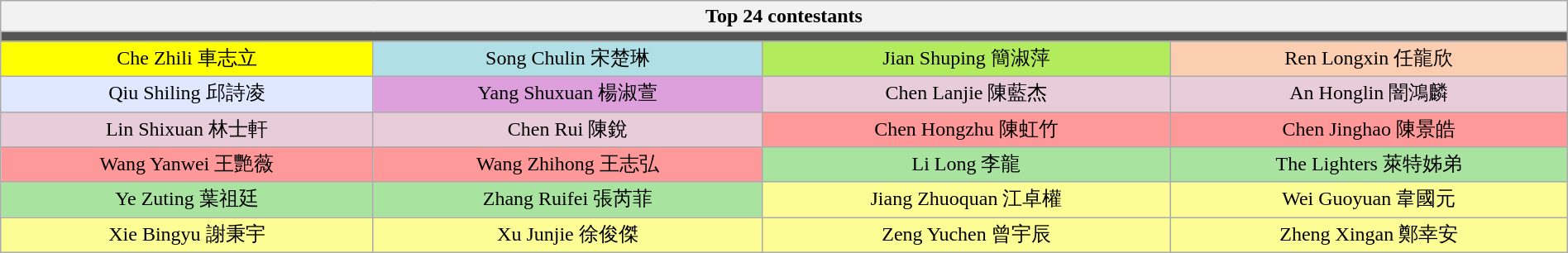<table class="wikitable" style="text-align:center; width:100%;">
<tr>
<th scope="col" colspan="6">Top 24 contestants</th>
</tr>
<tr>
<td colspan="6" style="background:#555;"></td>
</tr>
<tr>
<td style="background:yellow;">Che Zhili 車志立</td>
<td style="background:#B0E0E6;">Song Chulin 宋楚琳</td>
<td style="background:#B2EC5D;">Jian Shuping 簡淑萍</td>
<td style="background:#FBCEB1;">Ren Longxin 任龍欣</td>
</tr>
<tr>
<td style="background:#e0e8ff;">Qiu Shiling 邱詩凌</td>
<td style="background:#dda0dd;">Yang Shuxuan 楊淑萱</td>
<td style="background:#e8ccd7;">Chen Lanjie 陳藍杰</td>
<td style="background:#e8ccd7;">An Honglin 闇鴻麟</td>
</tr>
<tr>
<td style="background:#e8ccd7;">Lin Shixuan 林士軒</td>
<td style="background:#e8ccd7;">Chen Rui 陳銳</td>
<td style="background:#FF9999;">Chen Hongzhu 陳虹竹</td>
<td style="background:#FF9999;">Chen Jinghao 陳景皓</td>
</tr>
<tr>
<td style="background:#FF9999;">Wang Yanwei 王艷薇</td>
<td style="background:#FF9999;">Wang Zhihong 王志弘</td>
<td style="background:#A8E4A0;">Li Long 李龍</td>
<td style="background:#A8E4A0;">The Lighters 萊特姊弟</td>
</tr>
<tr>
<td style="background:#A8E4A0;">Ye Zuting 葉祖廷</td>
<td style="background:#A8E4A0;">Zhang Ruifei 張芮菲</td>
<td style="background:#fdfd96;">Jiang Zhuoquan 江卓權</td>
<td style="background:#fdfd96;">Wei Guoyuan 韋國元</td>
</tr>
<tr>
<td style="background:#fdfd96;">Xie Bingyu 謝秉宇</td>
<td style="background:#fdfd96;">Xu Junjie 徐俊傑</td>
<td style="background:#fdfd96;">Zeng Yuchen 曾宇辰</td>
<td style="background:#fdfd96;">Zheng Xingan 鄭幸安</td>
</tr>
</table>
